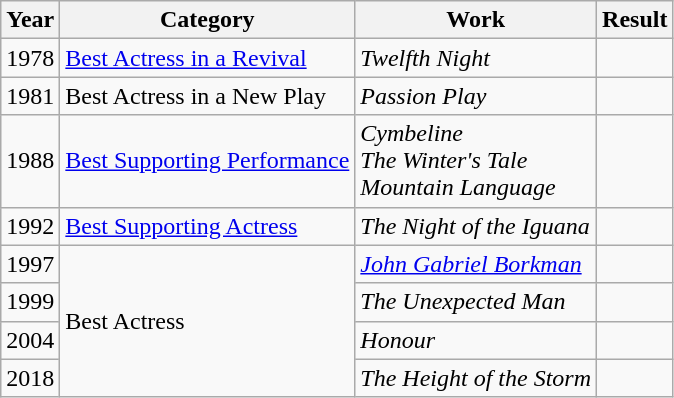<table class="wikitable">
<tr>
<th>Year</th>
<th>Category</th>
<th>Work</th>
<th>Result</th>
</tr>
<tr>
<td>1978</td>
<td><a href='#'>Best Actress in a Revival</a></td>
<td><em>Twelfth Night</em></td>
<td></td>
</tr>
<tr>
<td>1981</td>
<td>Best Actress in a New Play</td>
<td><em>Passion Play</em></td>
<td></td>
</tr>
<tr>
<td>1988</td>
<td><a href='#'>Best Supporting Performance</a></td>
<td><em>Cymbeline</em><br> <em>The Winter's Tale</em> <br><em>Mountain Language</em></td>
<td></td>
</tr>
<tr>
<td>1992</td>
<td><a href='#'>Best Supporting Actress</a></td>
<td><em>The Night of the Iguana</em></td>
<td></td>
</tr>
<tr>
<td>1997</td>
<td rowspan=4>Best Actress</td>
<td><em><a href='#'>John Gabriel Borkman</a></em></td>
<td></td>
</tr>
<tr>
<td>1999</td>
<td><em>The Unexpected Man</em></td>
<td></td>
</tr>
<tr>
<td>2004</td>
<td><em>Honour</em></td>
<td></td>
</tr>
<tr>
<td>2018</td>
<td><em>The Height of the Storm</em></td>
<td></td>
</tr>
</table>
